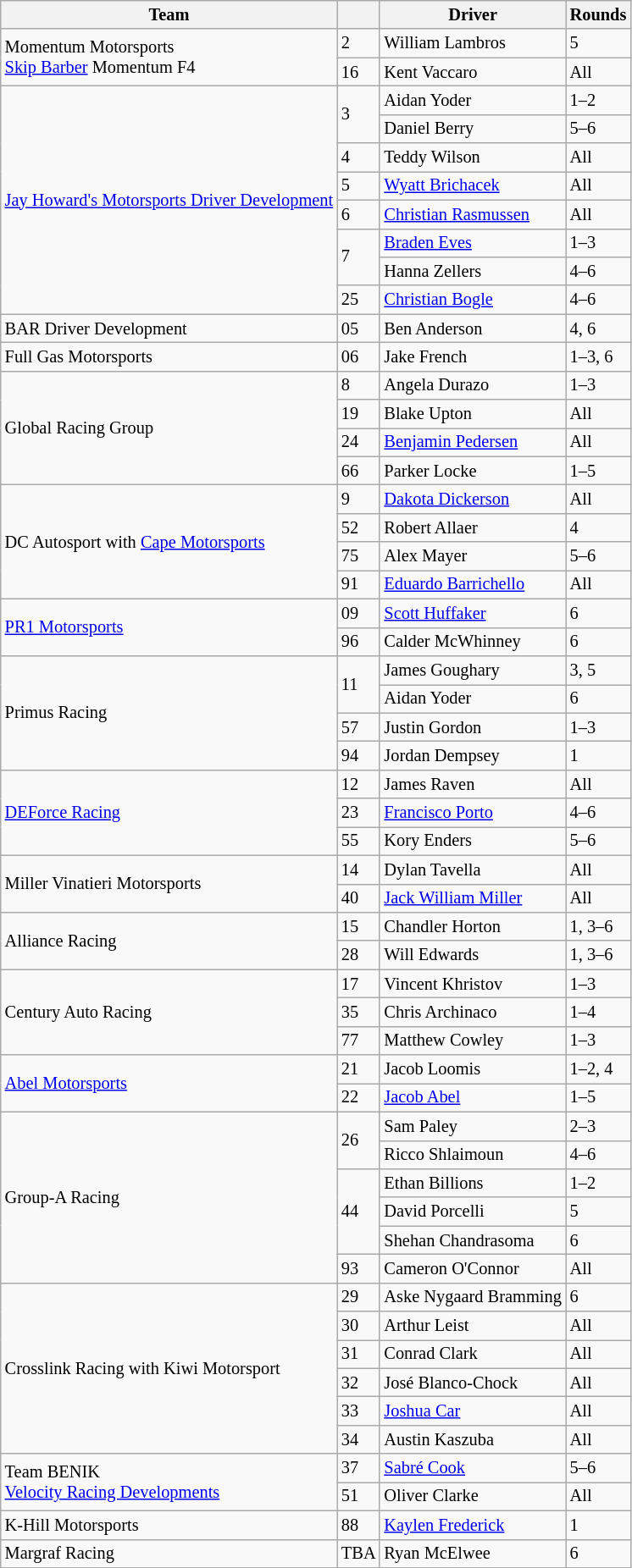<table class="wikitable" style="font-size: 85%;">
<tr>
<th>Team</th>
<th></th>
<th>Driver</th>
<th>Rounds</th>
</tr>
<tr>
<td rowspan=2>Momentum Motorsports<br><a href='#'>Skip Barber</a> Momentum F4</td>
<td>2</td>
<td> William Lambros</td>
<td>5</td>
</tr>
<tr>
<td>16</td>
<td> Kent Vaccaro</td>
<td>All</td>
</tr>
<tr>
<td rowspan=8><a href='#'>Jay Howard's Motorsports Driver Development</a></td>
<td rowspan=2>3</td>
<td> Aidan Yoder</td>
<td>1–2</td>
</tr>
<tr>
<td> Daniel Berry</td>
<td>5–6</td>
</tr>
<tr>
<td>4</td>
<td> Teddy Wilson</td>
<td>All</td>
</tr>
<tr>
<td>5</td>
<td> <a href='#'>Wyatt Brichacek</a></td>
<td>All</td>
</tr>
<tr>
<td>6</td>
<td> <a href='#'>Christian Rasmussen</a></td>
<td>All</td>
</tr>
<tr>
<td rowspan=2>7</td>
<td> <a href='#'>Braden Eves</a></td>
<td>1–3</td>
</tr>
<tr>
<td> Hanna Zellers</td>
<td>4–6</td>
</tr>
<tr>
<td>25</td>
<td> <a href='#'>Christian Bogle</a></td>
<td>4–6</td>
</tr>
<tr>
<td>BAR Driver Development</td>
<td>05</td>
<td> Ben Anderson</td>
<td>4, 6</td>
</tr>
<tr>
<td>Full Gas Motorsports</td>
<td>06</td>
<td> Jake French</td>
<td>1–3, 6</td>
</tr>
<tr>
<td rowspan=4>Global Racing Group</td>
<td>8</td>
<td> Angela Durazo</td>
<td>1–3</td>
</tr>
<tr>
<td>19</td>
<td> Blake Upton</td>
<td>All</td>
</tr>
<tr>
<td>24</td>
<td> <a href='#'>Benjamin Pedersen</a></td>
<td>All</td>
</tr>
<tr>
<td>66</td>
<td> Parker Locke</td>
<td>1–5</td>
</tr>
<tr>
<td rowspan=4>DC Autosport with <a href='#'>Cape Motorsports</a></td>
<td>9</td>
<td> <a href='#'>Dakota Dickerson</a></td>
<td>All</td>
</tr>
<tr>
<td>52</td>
<td> Robert Allaer</td>
<td>4</td>
</tr>
<tr>
<td>75</td>
<td> Alex Mayer</td>
<td>5–6</td>
</tr>
<tr>
<td>91</td>
<td> <a href='#'>Eduardo Barrichello</a></td>
<td>All</td>
</tr>
<tr>
<td rowspan=2><a href='#'>PR1 Motorsports</a></td>
<td>09</td>
<td> <a href='#'>Scott Huffaker</a></td>
<td>6</td>
</tr>
<tr>
<td>96</td>
<td> Calder McWhinney</td>
<td>6</td>
</tr>
<tr>
<td rowspan=4>Primus Racing</td>
<td rowspan=2>11</td>
<td> James Goughary</td>
<td>3, 5</td>
</tr>
<tr>
<td> Aidan Yoder</td>
<td>6</td>
</tr>
<tr>
<td>57</td>
<td> Justin Gordon</td>
<td>1–3</td>
</tr>
<tr>
<td>94</td>
<td> Jordan Dempsey</td>
<td>1</td>
</tr>
<tr>
<td rowspan=3><a href='#'>DEForce Racing</a></td>
<td>12</td>
<td> James Raven</td>
<td>All</td>
</tr>
<tr>
<td>23</td>
<td> <a href='#'>Francisco Porto</a></td>
<td>4–6</td>
</tr>
<tr>
<td>55</td>
<td> Kory Enders</td>
<td>5–6</td>
</tr>
<tr>
<td rowspan=2>Miller Vinatieri Motorsports</td>
<td>14</td>
<td> Dylan Tavella</td>
<td>All</td>
</tr>
<tr>
<td>40</td>
<td> <a href='#'>Jack William Miller</a></td>
<td>All</td>
</tr>
<tr>
<td rowspan=2>Alliance Racing</td>
<td>15</td>
<td> Chandler Horton</td>
<td>1, 3–6</td>
</tr>
<tr>
<td>28</td>
<td> Will Edwards</td>
<td>1, 3–6</td>
</tr>
<tr>
<td rowspan=3>Century Auto Racing</td>
<td>17</td>
<td> Vincent Khristov</td>
<td>1–3</td>
</tr>
<tr>
<td>35</td>
<td> Chris Archinaco</td>
<td>1–4</td>
</tr>
<tr>
<td>77</td>
<td> Matthew Cowley</td>
<td>1–3</td>
</tr>
<tr>
<td rowspan=2><a href='#'>Abel Motorsports</a></td>
<td>21</td>
<td> Jacob Loomis</td>
<td>1–2, 4</td>
</tr>
<tr>
<td>22</td>
<td> <a href='#'>Jacob Abel</a></td>
<td>1–5</td>
</tr>
<tr>
<td rowspan=6>Group-A Racing</td>
<td rowspan=2>26</td>
<td> Sam Paley</td>
<td>2–3</td>
</tr>
<tr>
<td> Ricco Shlaimoun</td>
<td>4–6</td>
</tr>
<tr>
<td rowspan=3>44</td>
<td> Ethan Billions</td>
<td>1–2</td>
</tr>
<tr>
<td> David Porcelli</td>
<td>5</td>
</tr>
<tr>
<td> Shehan Chandrasoma</td>
<td>6</td>
</tr>
<tr>
<td>93</td>
<td> Cameron O'Connor</td>
<td>All</td>
</tr>
<tr>
<td rowspan=6>Crosslink Racing with Kiwi Motorsport</td>
<td>29</td>
<td> Aske Nygaard Bramming</td>
<td>6</td>
</tr>
<tr>
<td>30</td>
<td> Arthur Leist</td>
<td>All</td>
</tr>
<tr>
<td>31</td>
<td> Conrad Clark</td>
<td>All</td>
</tr>
<tr>
<td>32</td>
<td> José Blanco-Chock</td>
<td>All</td>
</tr>
<tr>
<td>33</td>
<td> <a href='#'>Joshua Car</a></td>
<td>All</td>
</tr>
<tr>
<td>34</td>
<td> Austin Kaszuba</td>
<td>All</td>
</tr>
<tr>
<td rowspan=2>Team BENIK<br><a href='#'>Velocity Racing Developments</a></td>
<td>37</td>
<td> <a href='#'>Sabré Cook</a></td>
<td>5–6</td>
</tr>
<tr>
<td>51</td>
<td> Oliver Clarke</td>
<td>All</td>
</tr>
<tr>
<td>K-Hill Motorsports</td>
<td>88</td>
<td> <a href='#'>Kaylen Frederick</a></td>
<td>1</td>
</tr>
<tr>
<td>Margraf Racing</td>
<td>TBA</td>
<td> Ryan McElwee</td>
<td>6</td>
</tr>
</table>
